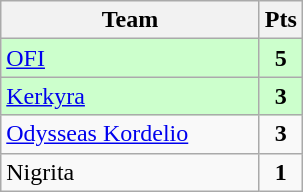<table class="wikitable" style="text-align: center;">
<tr>
<th width=165>Team</th>
<th width=20>Pts</th>
</tr>
<tr bgcolor="#ccffcc">
<td align=left><a href='#'>OFI</a></td>
<td><strong>5</strong></td>
</tr>
<tr bgcolor="#ccffcc">
<td align=left><a href='#'>Kerkyra</a></td>
<td><strong>3</strong></td>
</tr>
<tr>
<td align=left><a href='#'>Odysseas Kordelio</a></td>
<td><strong>3</strong></td>
</tr>
<tr>
<td align=left>Nigrita</td>
<td><strong>1</strong></td>
</tr>
</table>
